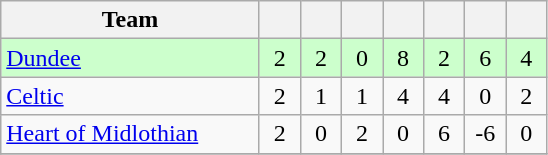<table class="wikitable" style="text-align:center;">
<tr>
<th width=165>Team</th>
<th width=20></th>
<th width=20></th>
<th width=20></th>
<th width=20></th>
<th width=20></th>
<th width=20></th>
<th width=20></th>
</tr>
<tr style="background:#cfc;">
<td align="left"><a href='#'>Dundee</a></td>
<td>2</td>
<td>2</td>
<td>0</td>
<td>8</td>
<td>2</td>
<td>6</td>
<td>4</td>
</tr>
<tr>
<td align="left"><a href='#'>Celtic</a></td>
<td>2</td>
<td>1</td>
<td>1</td>
<td>4</td>
<td>4</td>
<td>0</td>
<td>2</td>
</tr>
<tr>
<td align="left"><a href='#'>Heart of Midlothian</a></td>
<td>2</td>
<td>0</td>
<td>2</td>
<td>0</td>
<td>6</td>
<td>-6</td>
<td>0</td>
</tr>
<tr>
</tr>
</table>
